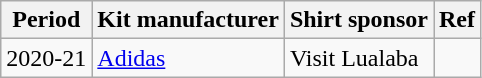<table class="wikitable">
<tr>
<th>Period</th>
<th>Kit manufacturer</th>
<th>Shirt sponsor</th>
<th>Ref</th>
</tr>
<tr>
<td>2020-21</td>
<td rowspan="2"><a href='#'>Adidas</a></td>
<td>Visit Lualaba</td>
<td></td>
</tr>
</table>
